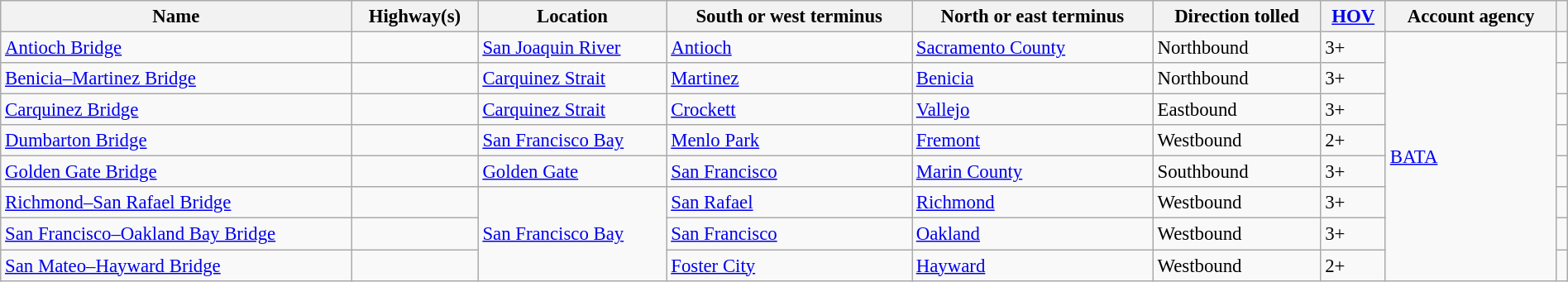<table class="wikitable" style="font-size:95%" width=100%>
<tr>
<th>Name</th>
<th>Highway(s)</th>
<th>Location</th>
<th>South or west terminus</th>
<th>North or east terminus</th>
<th>Direction tolled</th>
<th><a href='#'>HOV</a></th>
<th>Account agency</th>
<th></th>
</tr>
<tr>
<td><a href='#'>Antioch Bridge</a></td>
<td></td>
<td><a href='#'>San Joaquin River</a></td>
<td><a href='#'>Antioch</a></td>
<td><a href='#'>Sacramento County</a></td>
<td>Northbound</td>
<td>3+</td>
<td rowspan="8"><a href='#'>BATA</a></td>
<td></td>
</tr>
<tr>
<td><a href='#'>Benicia–Martinez Bridge</a></td>
<td></td>
<td><a href='#'>Carquinez Strait</a></td>
<td><a href='#'>Martinez</a></td>
<td><a href='#'>Benicia</a></td>
<td>Northbound</td>
<td>3+</td>
<td></td>
</tr>
<tr>
<td><a href='#'>Carquinez Bridge</a></td>
<td></td>
<td><a href='#'>Carquinez Strait</a></td>
<td><a href='#'>Crockett</a></td>
<td><a href='#'>Vallejo</a></td>
<td>Eastbound</td>
<td>3+</td>
<td></td>
</tr>
<tr>
<td><a href='#'>Dumbarton Bridge</a></td>
<td></td>
<td><a href='#'>San Francisco Bay</a></td>
<td><a href='#'>Menlo Park</a></td>
<td><a href='#'>Fremont</a></td>
<td>Westbound</td>
<td>2+</td>
<td></td>
</tr>
<tr>
<td><a href='#'>Golden Gate Bridge</a></td>
<td></td>
<td><a href='#'>Golden Gate</a></td>
<td><a href='#'>San Francisco</a></td>
<td><a href='#'>Marin County</a></td>
<td>Southbound</td>
<td>3+</td>
<td></td>
</tr>
<tr>
<td><a href='#'>Richmond–San Rafael Bridge</a></td>
<td></td>
<td rowspan="3"><a href='#'>San Francisco Bay</a></td>
<td><a href='#'>San Rafael</a></td>
<td><a href='#'>Richmond</a></td>
<td>Westbound</td>
<td>3+</td>
<td></td>
</tr>
<tr>
<td><a href='#'>San Francisco–Oakland Bay Bridge</a></td>
<td></td>
<td><a href='#'>San Francisco</a></td>
<td><a href='#'>Oakland</a></td>
<td>Westbound</td>
<td>3+</td>
<td></td>
</tr>
<tr>
<td><a href='#'>San Mateo–Hayward Bridge</a></td>
<td></td>
<td><a href='#'>Foster City</a></td>
<td><a href='#'>Hayward</a></td>
<td>Westbound</td>
<td>2+</td>
<td></td>
</tr>
</table>
